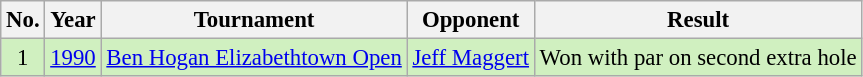<table class="wikitable" style="font-size:95%;">
<tr>
<th>No.</th>
<th>Year</th>
<th>Tournament</th>
<th>Opponent</th>
<th>Result</th>
</tr>
<tr style="background:#D0F0C0;">
<td align=center>1</td>
<td><a href='#'>1990</a></td>
<td><a href='#'>Ben Hogan Elizabethtown Open</a></td>
<td> <a href='#'>Jeff Maggert</a></td>
<td>Won with par on second extra hole</td>
</tr>
</table>
